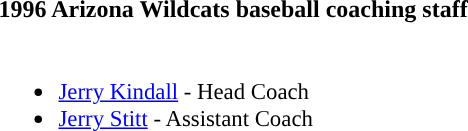<table class="toccolours">
<tr>
<th colspan="9">1996 Arizona Wildcats baseball coaching staff</th>
</tr>
<tr>
<td style="text-align: left; font-size: 95%;" valign="top"><br><ul><li><a href='#'>Jerry Kindall</a> - Head Coach</li><li><a href='#'>Jerry Stitt</a> - Assistant Coach</li></ul></td>
</tr>
</table>
